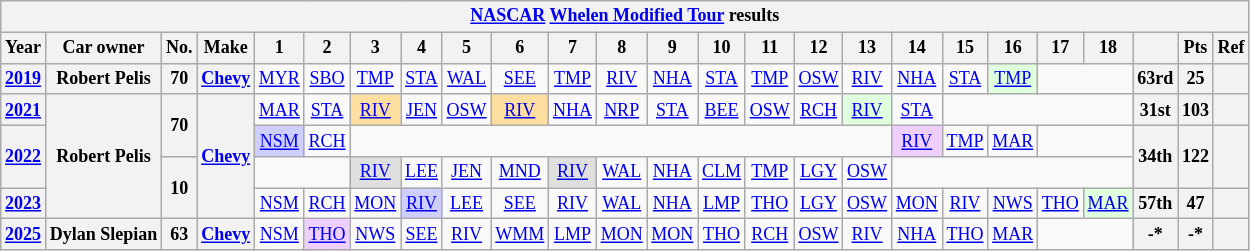<table class="wikitable" style="text-align:center; font-size:75%">
<tr>
<th colspan=38><a href='#'>NASCAR</a> <a href='#'>Whelen Modified Tour</a> results</th>
</tr>
<tr>
<th>Year</th>
<th>Car owner</th>
<th>No.</th>
<th>Make</th>
<th>1</th>
<th>2</th>
<th>3</th>
<th>4</th>
<th>5</th>
<th>6</th>
<th>7</th>
<th>8</th>
<th>9</th>
<th>10</th>
<th>11</th>
<th>12</th>
<th>13</th>
<th>14</th>
<th>15</th>
<th>16</th>
<th>17</th>
<th>18</th>
<th></th>
<th>Pts</th>
<th>Ref</th>
</tr>
<tr>
<th><a href='#'>2019</a></th>
<th>Robert Pelis</th>
<th>70</th>
<th><a href='#'>Chevy</a></th>
<td><a href='#'>MYR</a></td>
<td><a href='#'>SBO</a></td>
<td><a href='#'>TMP</a></td>
<td><a href='#'>STA</a></td>
<td><a href='#'>WAL</a></td>
<td><a href='#'>SEE</a></td>
<td><a href='#'>TMP</a></td>
<td><a href='#'>RIV</a></td>
<td><a href='#'>NHA</a></td>
<td><a href='#'>STA</a></td>
<td><a href='#'>TMP</a></td>
<td><a href='#'>OSW</a></td>
<td><a href='#'>RIV</a></td>
<td><a href='#'>NHA</a></td>
<td><a href='#'>STA</a></td>
<td style="background:#DFFFDF;"><a href='#'>TMP</a><br></td>
<td colspan=2></td>
<th>63rd</th>
<th>25</th>
<th></th>
</tr>
<tr>
<th><a href='#'>2021</a></th>
<th rowspan=4>Robert Pelis</th>
<th rowspan=2>70</th>
<th rowspan=4><a href='#'>Chevy</a></th>
<td><a href='#'>MAR</a></td>
<td><a href='#'>STA</a></td>
<td style="background:#FFDF9F;"><a href='#'>RIV</a><br></td>
<td><a href='#'>JEN</a></td>
<td><a href='#'>OSW</a></td>
<td style="background:#FFDF9F;"><a href='#'>RIV</a><br></td>
<td><a href='#'>NHA</a></td>
<td><a href='#'>NRP</a></td>
<td><a href='#'>STA</a></td>
<td><a href='#'>BEE</a></td>
<td><a href='#'>OSW</a></td>
<td><a href='#'>RCH</a></td>
<td style="background:#DFFFDF;"><a href='#'>RIV</a><br></td>
<td><a href='#'>STA</a></td>
<td colspan=4></td>
<th>31st</th>
<th>103</th>
<th></th>
</tr>
<tr>
<th rowspan=2><a href='#'>2022</a></th>
<td style="background:#CFCFFF;"><a href='#'>NSM</a><br></td>
<td><a href='#'>RCH</a></td>
<td colspan=11></td>
<td style="background:#EFCFFF;"><a href='#'>RIV</a><br></td>
<td><a href='#'>TMP</a></td>
<td><a href='#'>MAR</a></td>
<td colspan=2></td>
<th rowspan=2>34th</th>
<th rowspan=2>122</th>
<th rowspan=2></th>
</tr>
<tr>
<th rowspan=2>10</th>
<td colspan=2></td>
<td style="background:#DFDFDF;"><a href='#'>RIV</a><br></td>
<td><a href='#'>LEE</a></td>
<td><a href='#'>JEN</a></td>
<td><a href='#'>MND</a></td>
<td style="background:#DFDFDF;"><a href='#'>RIV</a><br></td>
<td><a href='#'>WAL</a></td>
<td><a href='#'>NHA</a></td>
<td><a href='#'>CLM</a></td>
<td><a href='#'>TMP</a></td>
<td><a href='#'>LGY</a></td>
<td><a href='#'>OSW</a></td>
<td colspan=5></td>
</tr>
<tr>
<th><a href='#'>2023</a></th>
<td><a href='#'>NSM</a></td>
<td><a href='#'>RCH</a></td>
<td><a href='#'>MON</a></td>
<td style="background:#CFCFFF;"><a href='#'>RIV</a><br></td>
<td><a href='#'>LEE</a></td>
<td><a href='#'>SEE</a></td>
<td><a href='#'>RIV</a></td>
<td><a href='#'>WAL</a></td>
<td><a href='#'>NHA</a></td>
<td><a href='#'>LMP</a></td>
<td><a href='#'>THO</a></td>
<td><a href='#'>LGY</a></td>
<td><a href='#'>OSW</a></td>
<td><a href='#'>MON</a></td>
<td><a href='#'>RIV</a></td>
<td><a href='#'>NWS</a></td>
<td><a href='#'>THO</a></td>
<td style="background:#DFFFDF;"><a href='#'>MAR</a><br></td>
<th>57th</th>
<th>47</th>
<th></th>
</tr>
<tr>
<th><a href='#'>2025</a></th>
<th>Dylan Slepian</th>
<th>63</th>
<th><a href='#'>Chevy</a></th>
<td><a href='#'>NSM</a></td>
<td style="background:#EFCFFF;"><a href='#'>THO</a><br></td>
<td><a href='#'>NWS</a></td>
<td><a href='#'>SEE</a></td>
<td><a href='#'>RIV</a></td>
<td><a href='#'>WMM</a></td>
<td><a href='#'>LMP</a></td>
<td><a href='#'>MON</a></td>
<td><a href='#'>MON</a></td>
<td><a href='#'>THO</a></td>
<td><a href='#'>RCH</a></td>
<td><a href='#'>OSW</a></td>
<td><a href='#'>RIV</a></td>
<td><a href='#'>NHA</a></td>
<td><a href='#'>THO</a></td>
<td><a href='#'>MAR</a></td>
<td colspan=2></td>
<th>-*</th>
<th>-*</th>
<th></th>
</tr>
</table>
